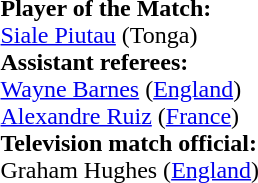<table style="width:100%">
<tr>
<td><br><strong>Player of the Match:</strong>
<br><a href='#'>Siale Piutau</a> (Tonga)<br><strong>Assistant referees:</strong>
<br><a href='#'>Wayne Barnes</a> (<a href='#'>England</a>)
<br><a href='#'>Alexandre Ruiz</a> (<a href='#'>France</a>)
<br><strong>Television match official:</strong>
<br>Graham Hughes (<a href='#'>England</a>)</td>
</tr>
</table>
